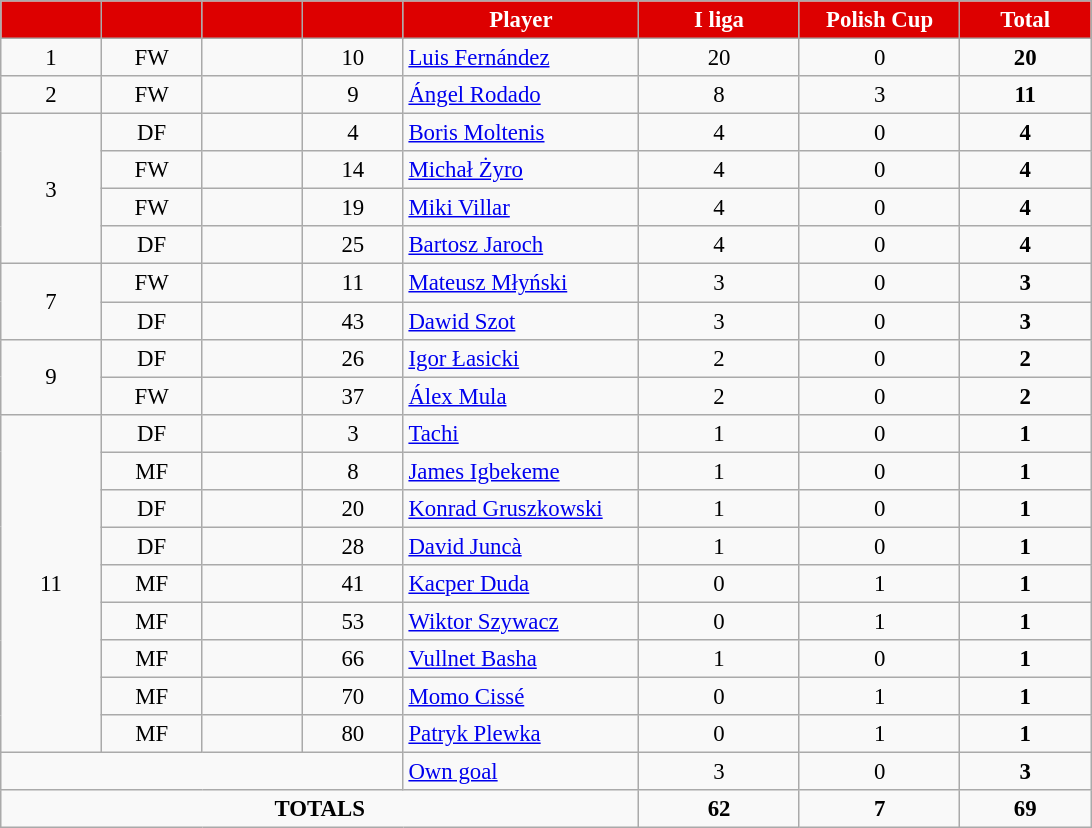<table class="wikitable" style="font-size: 95%; text-align: center;">
<tr>
<th style="background:#DD0000; color:white; width:60px;"></th>
<th style="background:#DD0000; color:white; width:60px;"></th>
<th style="background:#DD0000; color:white; width:60px;"></th>
<th style="background:#DD0000; color:white; width:60px;"></th>
<th style="background:#DD0000; color:white; width:150px;">Player</th>
<th style="background:#DD0000; color:white; width:100px;">I liga</th>
<th style="background:#DD0000; color:white; width:100px;">Polish Cup</th>
<th style="background:#DD0000; color:white; width:80px;">Total</th>
</tr>
<tr>
<td rowspan=1>1</td>
<td>FW</td>
<td></td>
<td>10</td>
<td align=left><a href='#'>Luis Fernández</a></td>
<td>20</td>
<td>0</td>
<td><strong>20</strong></td>
</tr>
<tr>
<td rowspan=1>2</td>
<td>FW</td>
<td></td>
<td>9</td>
<td align=left><a href='#'>Ángel Rodado</a></td>
<td>8</td>
<td>3</td>
<td><strong>11</strong></td>
</tr>
<tr>
<td rowspan=4>3</td>
<td>DF</td>
<td></td>
<td>4</td>
<td align=left><a href='#'>Boris Moltenis</a></td>
<td>4</td>
<td>0</td>
<td><strong>4</strong></td>
</tr>
<tr>
<td>FW</td>
<td></td>
<td>14</td>
<td align=left><a href='#'>Michał Żyro</a></td>
<td>4</td>
<td>0</td>
<td><strong>4</strong></td>
</tr>
<tr>
<td>FW</td>
<td></td>
<td>19</td>
<td align=left><a href='#'>Miki Villar</a></td>
<td>4</td>
<td>0</td>
<td><strong>4</strong></td>
</tr>
<tr>
<td>DF</td>
<td></td>
<td>25</td>
<td align=left><a href='#'>Bartosz Jaroch</a></td>
<td>4</td>
<td>0</td>
<td><strong>4</strong></td>
</tr>
<tr>
<td rowspan=2>7</td>
<td>FW</td>
<td></td>
<td>11</td>
<td align=left><a href='#'>Mateusz Młyński</a></td>
<td>3</td>
<td>0</td>
<td><strong>3</strong></td>
</tr>
<tr>
<td>DF</td>
<td></td>
<td>43</td>
<td align=left><a href='#'>Dawid Szot</a></td>
<td>3</td>
<td>0</td>
<td><strong>3</strong></td>
</tr>
<tr>
<td rowspan=2>9</td>
<td>DF</td>
<td></td>
<td>26</td>
<td align=left><a href='#'>Igor Łasicki</a></td>
<td>2</td>
<td>0</td>
<td><strong>2</strong></td>
</tr>
<tr>
<td>FW</td>
<td></td>
<td>37</td>
<td align=left><a href='#'>Álex Mula</a></td>
<td>2</td>
<td>0</td>
<td><strong>2</strong></td>
</tr>
<tr>
<td rowspan=9>11</td>
<td>DF</td>
<td></td>
<td>3</td>
<td align=left><a href='#'>Tachi</a></td>
<td>1</td>
<td>0</td>
<td><strong>1</strong></td>
</tr>
<tr>
<td>MF</td>
<td></td>
<td>8</td>
<td align=left><a href='#'>James Igbekeme</a></td>
<td>1</td>
<td>0</td>
<td><strong>1</strong></td>
</tr>
<tr>
<td>DF</td>
<td></td>
<td>20</td>
<td align=left><a href='#'>Konrad Gruszkowski</a></td>
<td>1</td>
<td>0</td>
<td><strong>1</strong></td>
</tr>
<tr>
<td>DF</td>
<td></td>
<td>28</td>
<td align=left><a href='#'>David Juncà</a></td>
<td>1</td>
<td>0</td>
<td><strong>1</strong></td>
</tr>
<tr>
<td>MF</td>
<td></td>
<td>41</td>
<td align=left><a href='#'>Kacper Duda</a></td>
<td>0</td>
<td>1</td>
<td><strong>1</strong></td>
</tr>
<tr>
<td>MF</td>
<td></td>
<td>53</td>
<td align=left><a href='#'>Wiktor Szywacz</a></td>
<td>0</td>
<td>1</td>
<td><strong>1</strong></td>
</tr>
<tr>
<td>MF</td>
<td></td>
<td>66</td>
<td align=left><a href='#'>Vullnet Basha</a></td>
<td>1</td>
<td>0</td>
<td><strong>1</strong></td>
</tr>
<tr>
<td>MF</td>
<td></td>
<td>70</td>
<td align=left><a href='#'>Momo Cissé</a></td>
<td>0</td>
<td>1</td>
<td><strong>1</strong></td>
</tr>
<tr>
<td>MF</td>
<td></td>
<td>80</td>
<td align=left><a href='#'>Patryk Plewka</a></td>
<td>0</td>
<td>1</td>
<td><strong>1</strong></td>
</tr>
<tr>
<td colspan=4></td>
<td align=left><a href='#'>Own goal</a></td>
<td>3</td>
<td>0</td>
<td><strong>3</strong></td>
</tr>
<tr>
<td colspan=5><strong>TOTALS</strong></td>
<td><strong>62</strong></td>
<td><strong>7</strong></td>
<td><strong>69</strong></td>
</tr>
</table>
